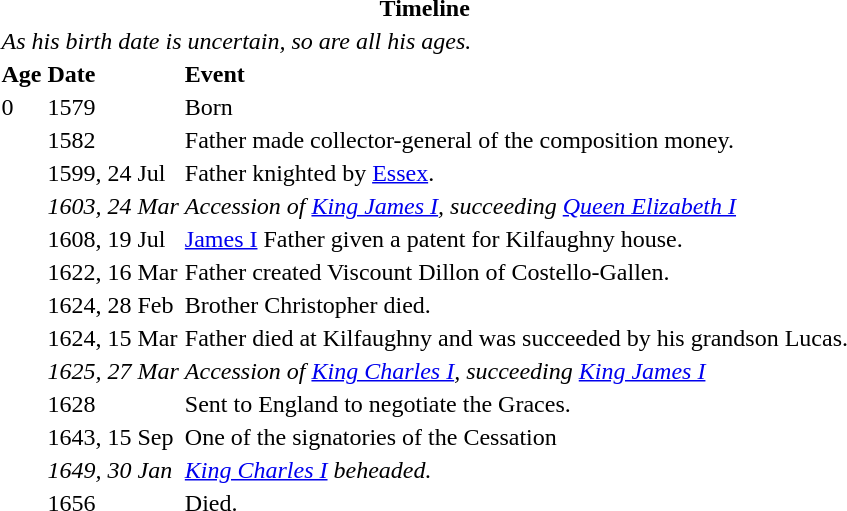<table>
<tr>
<th colspan=3>Timeline</th>
</tr>
<tr>
<td colspan=3><em>As his birth date is uncertain, so are all his ages.</em></td>
</tr>
<tr>
<th align="left">Age</th>
<th align="left">Date</th>
<th align="left">Event</th>
</tr>
<tr>
<td>0</td>
<td>1579</td>
<td>Born</td>
</tr>
<tr>
<td></td>
<td>1582</td>
<td>Father made collector-general of the composition money.</td>
</tr>
<tr>
<td></td>
<td>1599, 24 Jul</td>
<td>Father knighted by <a href='#'>Essex</a>.</td>
</tr>
<tr>
<td></td>
<td><em>1603, 24 Mar</em></td>
<td><em>Accession of <a href='#'>King James I</a>, succeeding <a href='#'>Queen Elizabeth I</a></em></td>
</tr>
<tr>
<td></td>
<td>1608, 19 Jul</td>
<td><a href='#'>James I</a> Father given a patent for Kilfaughny house.</td>
</tr>
<tr>
<td></td>
<td>1622, 16 Mar</td>
<td>Father created Viscount Dillon of Costello-Gallen.</td>
</tr>
<tr>
<td></td>
<td>1624, 28 Feb</td>
<td>Brother Christopher died.</td>
</tr>
<tr>
<td></td>
<td>1624, 15 Mar</td>
<td>Father died at Kilfaughny and was succeeded by his grandson Lucas.</td>
</tr>
<tr>
<td></td>
<td><em>1625, 27 Mar</em></td>
<td><em>Accession of <a href='#'>King Charles I</a>, succeeding <a href='#'>King James I</a></em></td>
</tr>
<tr>
<td></td>
<td>1628</td>
<td>Sent to England to negotiate the Graces.</td>
</tr>
<tr>
<td></td>
<td>1643, 15 Sep</td>
<td>One of the signatories of the Cessation</td>
</tr>
<tr>
<td></td>
<td><em>1649, 30 Jan</em></td>
<td><em><a href='#'>King Charles I</a> beheaded.</em></td>
</tr>
<tr>
<td></td>
<td>1656</td>
<td>Died.</td>
</tr>
</table>
